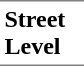<table border=0 cellspacing=0 cellpadding=3>
<tr>
<td style="border-bottom:solid 1px gray;border-top:solid 1px gray;" width=50 valign=top><strong>Street Level</strong></td>
</tr>
</table>
